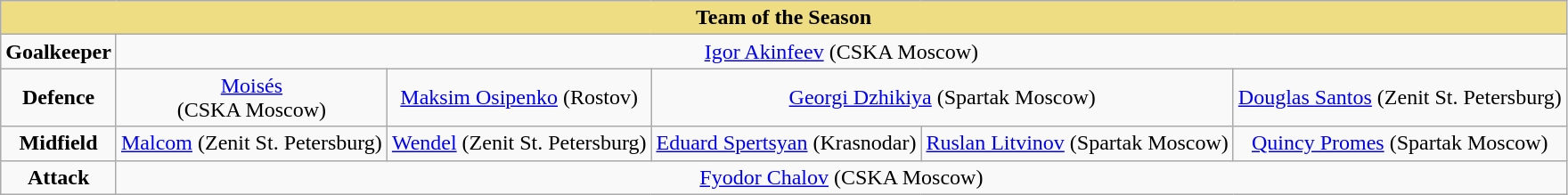<table class="wikitable" style="text-align:center">
<tr>
<th colspan="6" style="background-color: #eedd82" !>Team of the Season</th>
</tr>
<tr>
<td><strong>Goalkeeper</strong></td>
<td colspan="5"> <a href='#'>Igor Akinfeev</a> (CSKA Moscow)</td>
</tr>
<tr>
<td><strong>Defence</strong></td>
<td> <a href='#'>Moisés</a><br>(CSKA Moscow)</td>
<td> <a href='#'>Maksim Osipenko</a> (Rostov)</td>
<td colspan="2"> <a href='#'>Georgi Dzhikiya</a> (Spartak Moscow)</td>
<td> <a href='#'>Douglas Santos</a> (Zenit St. Petersburg)</td>
</tr>
<tr>
<td><strong>Midfield</strong></td>
<td> <a href='#'>Malcom</a> (Zenit St. Petersburg)</td>
<td> <a href='#'>Wendel</a> (Zenit St. Petersburg)</td>
<td> <a href='#'>Eduard Spertsyan</a> (Krasnodar)</td>
<td> <a href='#'>Ruslan Litvinov</a> (Spartak Moscow)</td>
<td> <a href='#'>Quincy Promes</a> (Spartak Moscow)</td>
</tr>
<tr>
<td><strong>Attack</strong></td>
<td colspan="5"> <a href='#'>Fyodor Chalov</a> (CSKA Moscow)</td>
</tr>
</table>
